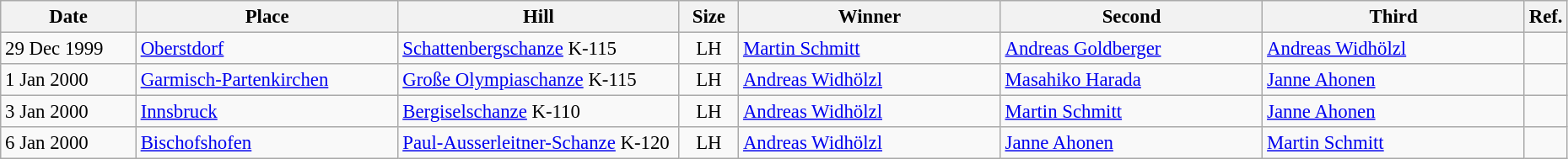<table class="wikitable" style="font-size:95%;">
<tr>
<th width="100">Date</th>
<th width="200">Place</th>
<th width="215">Hill</th>
<th width="40">Size</th>
<th width="200">Winner</th>
<th width="200">Second</th>
<th width="200">Third</th>
<th width="10">Ref.</th>
</tr>
<tr>
<td>29 Dec 1999</td>
<td> <a href='#'>Oberstdorf</a></td>
<td><a href='#'>Schattenbergschanze</a> K-115</td>
<td align=center>LH</td>
<td> <a href='#'>Martin Schmitt</a></td>
<td> <a href='#'>Andreas Goldberger</a></td>
<td> <a href='#'>Andreas Widhölzl</a></td>
<td></td>
</tr>
<tr>
<td>1 Jan 2000</td>
<td> <a href='#'>Garmisch-Partenkirchen</a></td>
<td><a href='#'>Große Olympiaschanze</a> K-115</td>
<td align=center>LH</td>
<td> <a href='#'>Andreas Widhölzl</a></td>
<td> <a href='#'>Masahiko Harada</a></td>
<td> <a href='#'>Janne Ahonen</a></td>
<td></td>
</tr>
<tr>
<td>3 Jan 2000</td>
<td> <a href='#'>Innsbruck</a></td>
<td><a href='#'>Bergiselschanze</a> K-110</td>
<td align=center>LH</td>
<td> <a href='#'>Andreas Widhölzl</a></td>
<td> <a href='#'>Martin Schmitt</a></td>
<td> <a href='#'>Janne Ahonen</a></td>
<td></td>
</tr>
<tr>
<td>6 Jan 2000</td>
<td> <a href='#'>Bischofshofen</a></td>
<td><a href='#'>Paul-Ausserleitner-Schanze</a> K-120</td>
<td align=center>LH</td>
<td> <a href='#'>Andreas Widhölzl</a></td>
<td> <a href='#'>Janne Ahonen</a></td>
<td> <a href='#'>Martin Schmitt</a></td>
<td></td>
</tr>
</table>
